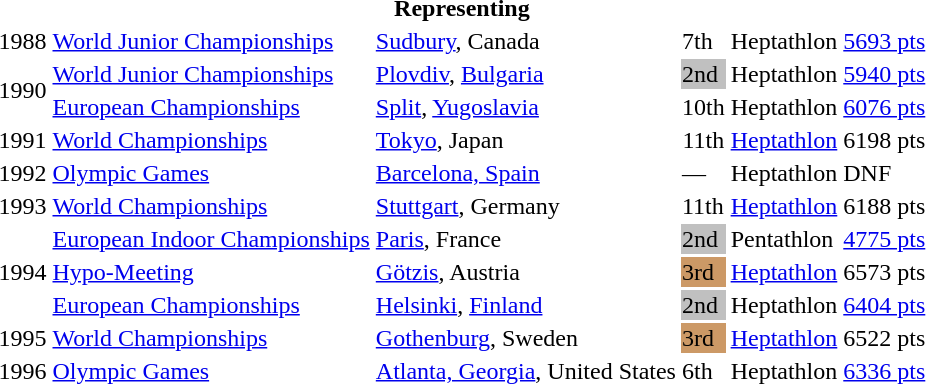<table>
<tr>
<th colspan="6">Representing </th>
</tr>
<tr>
<td>1988</td>
<td><a href='#'>World Junior Championships</a></td>
<td><a href='#'>Sudbury</a>, Canada</td>
<td>7th</td>
<td>Heptathlon</td>
<td><a href='#'>5693 pts</a></td>
</tr>
<tr>
<td rowspan=2>1990</td>
<td><a href='#'>World Junior Championships</a></td>
<td><a href='#'>Plovdiv</a>, <a href='#'>Bulgaria</a></td>
<td bgcolor="silver">2nd</td>
<td>Heptathlon</td>
<td><a href='#'>5940 pts</a></td>
</tr>
<tr>
<td><a href='#'>European Championships</a></td>
<td><a href='#'>Split</a>, <a href='#'>Yugoslavia</a></td>
<td align="center">10th</td>
<td>Heptathlon</td>
<td><a href='#'>6076 pts</a></td>
</tr>
<tr>
<td>1991</td>
<td><a href='#'>World Championships</a></td>
<td><a href='#'>Tokyo</a>, Japan</td>
<td align="center">11th</td>
<td><a href='#'>Heptathlon</a></td>
<td>6198 pts</td>
</tr>
<tr>
<td>1992</td>
<td><a href='#'>Olympic Games</a></td>
<td><a href='#'>Barcelona, Spain</a></td>
<td>—</td>
<td>Heptathlon</td>
<td>DNF</td>
</tr>
<tr>
<td>1993</td>
<td><a href='#'>World Championships</a></td>
<td><a href='#'>Stuttgart</a>, Germany</td>
<td>11th</td>
<td><a href='#'>Heptathlon</a></td>
<td>6188 pts</td>
</tr>
<tr>
<td rowspan=3>1994</td>
<td><a href='#'>European Indoor Championships</a></td>
<td><a href='#'>Paris</a>, France</td>
<td bgcolor="silver">2nd</td>
<td>Pentathlon</td>
<td><a href='#'>4775 pts</a></td>
</tr>
<tr>
<td><a href='#'>Hypo-Meeting</a></td>
<td><a href='#'>Götzis</a>, Austria</td>
<td bgcolor="cc9966">3rd</td>
<td><a href='#'>Heptathlon</a></td>
<td>6573 pts</td>
</tr>
<tr>
<td><a href='#'>European Championships</a></td>
<td><a href='#'>Helsinki</a>, <a href='#'>Finland</a></td>
<td bgcolor="silver">2nd</td>
<td>Heptathlon</td>
<td><a href='#'>6404 pts</a></td>
</tr>
<tr>
<td>1995</td>
<td><a href='#'>World Championships</a></td>
<td><a href='#'>Gothenburg</a>, Sweden</td>
<td bgcolor="cc9966">3rd</td>
<td><a href='#'>Heptathlon</a></td>
<td>6522 pts</td>
</tr>
<tr>
<td>1996</td>
<td><a href='#'>Olympic Games</a></td>
<td><a href='#'>Atlanta, Georgia</a>, United States</td>
<td>6th</td>
<td>Heptathlon</td>
<td><a href='#'>6336 pts</a></td>
</tr>
</table>
